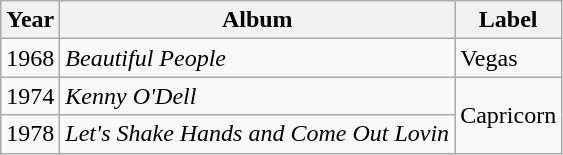<table class="wikitable">
<tr>
<th>Year</th>
<th>Album</th>
<th>Label</th>
</tr>
<tr>
<td>1968</td>
<td><em>Beautiful People</em></td>
<td>Vegas</td>
</tr>
<tr>
<td>1974</td>
<td><em>Kenny O'Dell</em></td>
<td rowspan="2">Capricorn</td>
</tr>
<tr>
<td>1978</td>
<td><em>Let's Shake Hands and Come Out Lovin<strong></td>
</tr>
</table>
